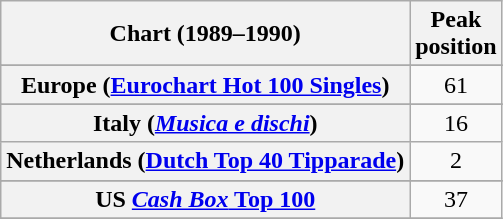<table class="wikitable sortable plainrowheaders" style="text-align:center">
<tr>
<th scope="col">Chart (1989–1990)</th>
<th scope="col">Peak<br>position</th>
</tr>
<tr>
</tr>
<tr>
</tr>
<tr>
</tr>
<tr>
</tr>
<tr>
<th scope="row">Europe (<a href='#'>Eurochart Hot 100 Singles</a>)</th>
<td>61</td>
</tr>
<tr>
</tr>
<tr>
<th scope="row">Italy (<em><a href='#'>Musica e dischi</a></em>)</th>
<td>16</td>
</tr>
<tr>
<th scope="row">Netherlands (<a href='#'>Dutch Top 40 Tipparade</a>)</th>
<td>2</td>
</tr>
<tr>
</tr>
<tr>
</tr>
<tr>
</tr>
<tr>
</tr>
<tr>
</tr>
<tr>
<th scope="row">US <a href='#'><em>Cash Box</em> Top 100</a></th>
<td>37</td>
</tr>
<tr>
</tr>
</table>
